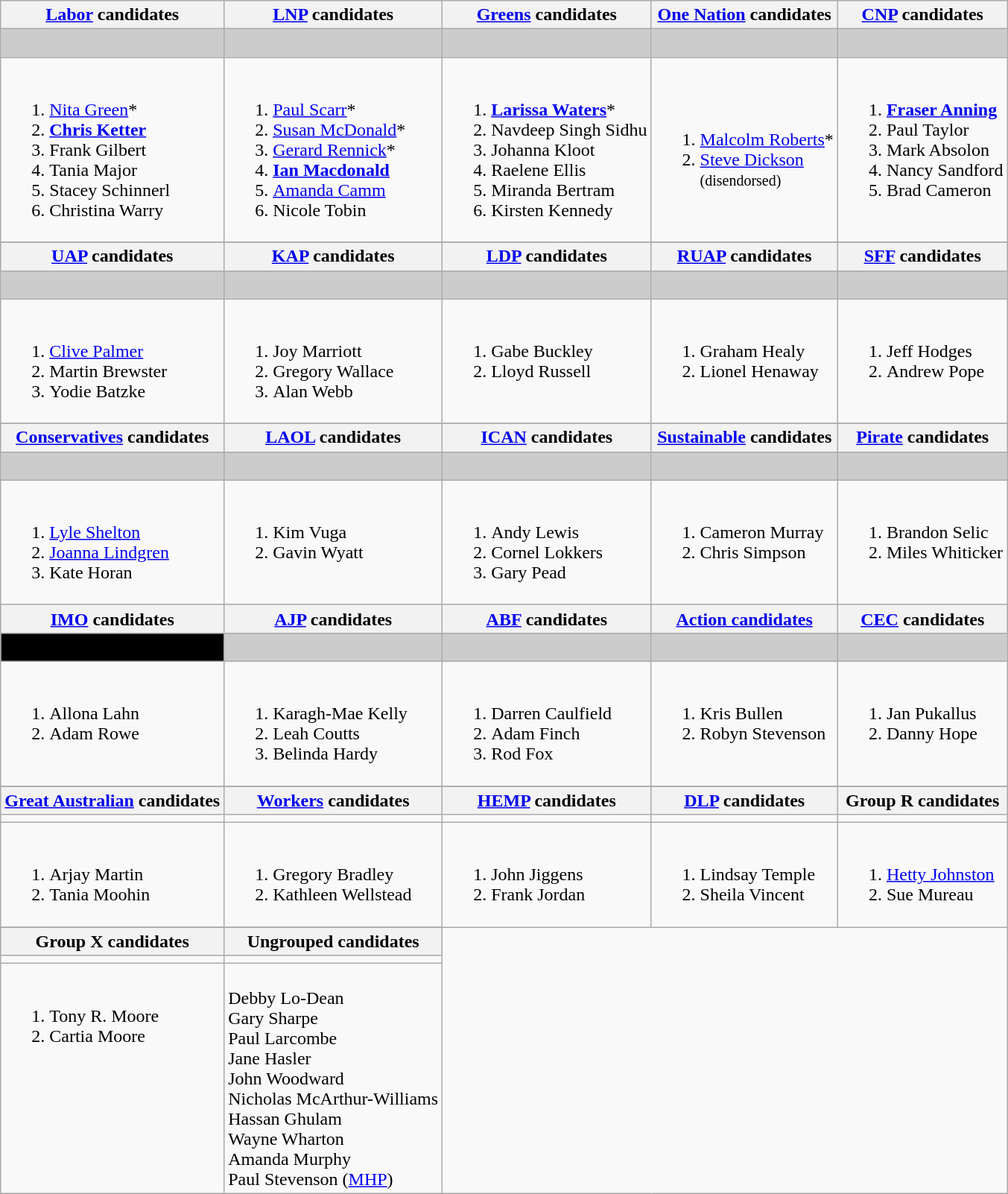<table class="wikitable">
<tr>
<th><a href='#'>Labor</a> candidates</th>
<th><a href='#'>LNP</a> candidates</th>
<th><a href='#'>Greens</a> candidates</th>
<th><a href='#'>One Nation</a> candidates</th>
<th><a href='#'>CNP</a> candidates</th>
</tr>
<tr style="background:#ccc;">
<td> </td>
<td> </td>
<td> </td>
<td> </td>
<td> </td>
</tr>
<tr>
<td><br><ol><li><a href='#'>Nita Green</a>*</li><li><strong><a href='#'>Chris Ketter</a></strong></li><li>Frank Gilbert</li><li>Tania Major</li><li>Stacey Schinnerl</li><li>Christina Warry</li></ol></td>
<td><br><ol><li><a href='#'>Paul Scarr</a>*</li><li><a href='#'>Susan McDonald</a>*</li><li><a href='#'>Gerard Rennick</a>*</li><li><strong><a href='#'>Ian Macdonald</a></strong></li><li><a href='#'>Amanda Camm</a></li><li>Nicole Tobin</li></ol></td>
<td><br><ol><li><strong><a href='#'>Larissa Waters</a></strong>*</li><li>Navdeep Singh Sidhu</li><li>Johanna Kloot</li><li>Raelene Ellis</li><li>Miranda Bertram</li><li>Kirsten Kennedy</li></ol></td>
<td><br><ol><li><a href='#'>Malcolm Roberts</a>*</li><li><a href='#'>Steve Dickson</a><br> <small>(disendorsed)</small></li></ol></td>
<td valign=top><br><ol><li><strong><a href='#'>Fraser Anning</a></strong></li><li>Paul Taylor</li><li>Mark Absolon</li><li>Nancy Sandford</li><li>Brad Cameron</li></ol></td>
</tr>
<tr>
</tr>
<tr style="background:#ccc;">
<th><a href='#'>UAP</a> candidates</th>
<th><a href='#'>KAP</a> candidates</th>
<th><a href='#'>LDP</a> candidates</th>
<th><a href='#'>RUAP</a> candidates</th>
<th><a href='#'>SFF</a> candidates</th>
</tr>
<tr style="background:#ccc;">
<td></td>
<td> </td>
<td> </td>
<td> </td>
<td></td>
</tr>
<tr>
<td valign="top"><br><ol><li><a href='#'>Clive Palmer</a></li><li>Martin Brewster</li><li>Yodie Batzke</li></ol></td>
<td valign=top><br><ol><li>Joy Marriott</li><li>Gregory Wallace</li><li>Alan Webb</li></ol></td>
<td valign=top><br><ol><li>Gabe Buckley</li><li>Lloyd Russell</li></ol></td>
<td valign=top><br><ol><li>Graham Healy</li><li>Lionel Henaway</li></ol></td>
<td valign=top><br><ol><li>Jeff Hodges</li><li>Andrew Pope</li></ol></td>
</tr>
<tr>
</tr>
<tr style="background:#ccc;">
<th><a href='#'>Conservatives</a> candidates</th>
<th><a href='#'>LAOL</a> candidates</th>
<th><a href='#'>ICAN</a> candidates</th>
<th><a href='#'>Sustainable</a> candidates</th>
<th><a href='#'>Pirate</a> candidates</th>
</tr>
<tr style="background:#ccc;">
<td> </td>
<td></td>
<td></td>
<td></td>
<td></td>
</tr>
<tr>
<td valign=top><br><ol><li><a href='#'>Lyle Shelton</a></li><li><a href='#'>Joanna Lindgren</a></li><li>Kate Horan</li></ol></td>
<td valign=top><br><ol><li>Kim Vuga</li><li>Gavin Wyatt</li></ol></td>
<td valign=top><br><ol><li>Andy Lewis</li><li>Cornel Lokkers</li><li>Gary Pead</li></ol></td>
<td valign=top><br><ol><li>Cameron Murray</li><li>Chris Simpson</li></ol></td>
<td valign=top><br><ol><li>Brandon Selic</li><li>Miles Whiticker</li></ol></td>
</tr>
<tr style="background:#ccc;">
<th><a href='#'>IMO</a> candidates</th>
<th><a href='#'>AJP</a> candidates</th>
<th><a href='#'>ABF</a> candidates</th>
<th><a href='#'>Action candidates</a></th>
<th><a href='#'>CEC</a> candidates</th>
</tr>
<tr style="background:#ccc;">
<td style="background-color: black"></td>
<td></td>
<td> </td>
<td></td>
<td></td>
</tr>
<tr>
<td valign=top><br><ol><li>Allona Lahn</li><li>Adam Rowe</li></ol></td>
<td valign="top"><br><ol><li>Karagh-Mae Kelly</li><li>Leah Coutts</li><li>Belinda Hardy</li></ol></td>
<td valign=top><br><ol><li>Darren Caulfield</li><li>Adam Finch</li><li>Rod Fox</li></ol></td>
<td valign="top"><br><ol><li>Kris Bullen</li><li>Robyn Stevenson</li></ol></td>
<td valign=top><br><ol><li>Jan Pukallus</li><li>Danny Hope</li></ol></td>
</tr>
<tr>
</tr>
<tr style="background:#ccc;">
<th><a href='#'>Great Australian</a> candidates</th>
<th><a href='#'>Workers</a> candidates</th>
<th><a href='#'>HEMP</a> candidates</th>
<th><a href='#'>DLP</a> candidates</th>
<th>Group R candidates</th>
</tr>
<tr>
<td></td>
<td></td>
<td></td>
<td></td>
<td></td>
</tr>
<tr>
<td valign=top><br><ol><li>Arjay Martin</li><li>Tania Moohin</li></ol></td>
<td valign=top><br><ol><li>Gregory Bradley</li><li>Kathleen Wellstead</li></ol></td>
<td valign=top><br><ol><li>John Jiggens</li><li>Frank Jordan</li></ol></td>
<td valign=top><br><ol><li>Lindsay Temple</li><li>Sheila Vincent</li></ol></td>
<td valign=top><br><ol><li><a href='#'>Hetty Johnston</a></li><li>Sue Mureau</li></ol></td>
</tr>
<tr>
</tr>
<tr style="background:#ccc;">
<th>Group X candidates</th>
<th>Ungrouped candidates</th>
</tr>
<tr>
<td></td>
<td></td>
</tr>
<tr>
<td valign="top"><br><ol><li>Tony R. Moore</li><li>Cartia Moore</li></ol></td>
<td valign=top><br>Debby Lo-Dean<br>
Gary Sharpe<br>
Paul Larcombe<br>
Jane Hasler<br>
John Woodward<br>
Nicholas McArthur-Williams<br>
Hassan Ghulam<br>
Wayne Wharton<br>
Amanda Murphy<br>
Paul Stevenson (<a href='#'>MHP</a>)</td>
</tr>
</table>
